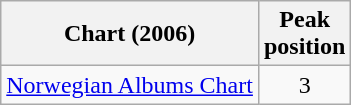<table class="wikitable">
<tr>
<th>Chart (2006)</th>
<th>Peak<br>position</th>
</tr>
<tr>
<td><a href='#'>Norwegian Albums Chart</a></td>
<td align="center">3</td>
</tr>
</table>
